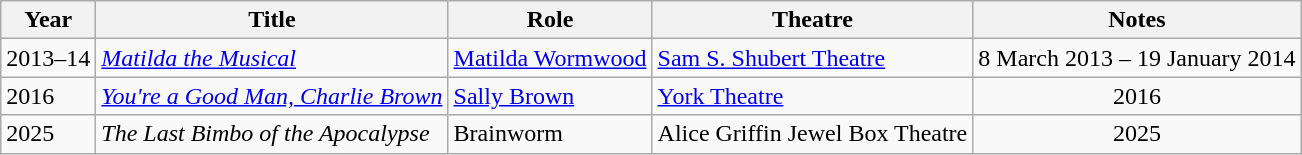<table class="wikitable">
<tr>
<th>Year</th>
<th>Title</th>
<th>Role</th>
<th>Theatre</th>
<th>Notes</th>
</tr>
<tr>
<td>2013–14</td>
<td><em><a href='#'>Matilda the Musical</a></em></td>
<td><a href='#'>Matilda Wormwood</a></td>
<td><a href='#'>Sam S. Shubert Theatre</a></td>
<td>8 March 2013 – 19 January 2014</td>
</tr>
<tr>
<td>2016</td>
<td><em><a href='#'>You're a Good Man, Charlie Brown</a></em></td>
<td><a href='#'>Sally Brown</a></td>
<td><a href='#'>York Theatre</a></td>
<td align="center">2016</td>
</tr>
<tr>
<td>2025</td>
<td><em>The Last Bimbo of the Apocalypse</em></td>
<td>Brainworm</td>
<td>Alice Griffin Jewel Box Theatre</td>
<td align="center">2025</td>
</tr>
</table>
